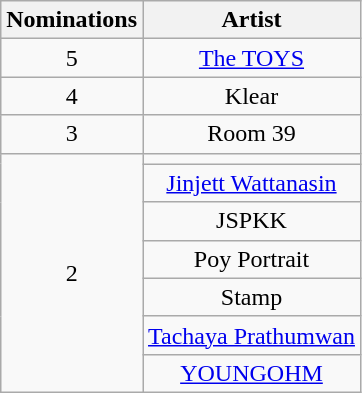<table class="wikitable plainrowheaders" style="text-align:center;">
<tr>
<th scope="col" style="width:55px;">Nominations</th>
<th scope="col" style="text-align:center;">Artist</th>
</tr>
<tr>
<td scope=row style="text-align:center">5</td>
<td><a href='#'>The TOYS</a></td>
</tr>
<tr>
<td scope=row style="text-align:center">4</td>
<td>Klear</td>
</tr>
<tr>
<td scope=row style="text-align:center">3</td>
<td>Room 39</td>
</tr>
<tr>
<td scope=row rowspan="7" style="text-align:center">2</td>
<td></td>
</tr>
<tr>
<td><a href='#'>Jinjett Wattanasin</a></td>
</tr>
<tr>
<td>JSPKK</td>
</tr>
<tr>
<td>Poy Portrait</td>
</tr>
<tr>
<td>Stamp</td>
</tr>
<tr>
<td><a href='#'>Tachaya Prathumwan</a></td>
</tr>
<tr>
<td><a href='#'>YOUNGOHM</a></td>
</tr>
</table>
